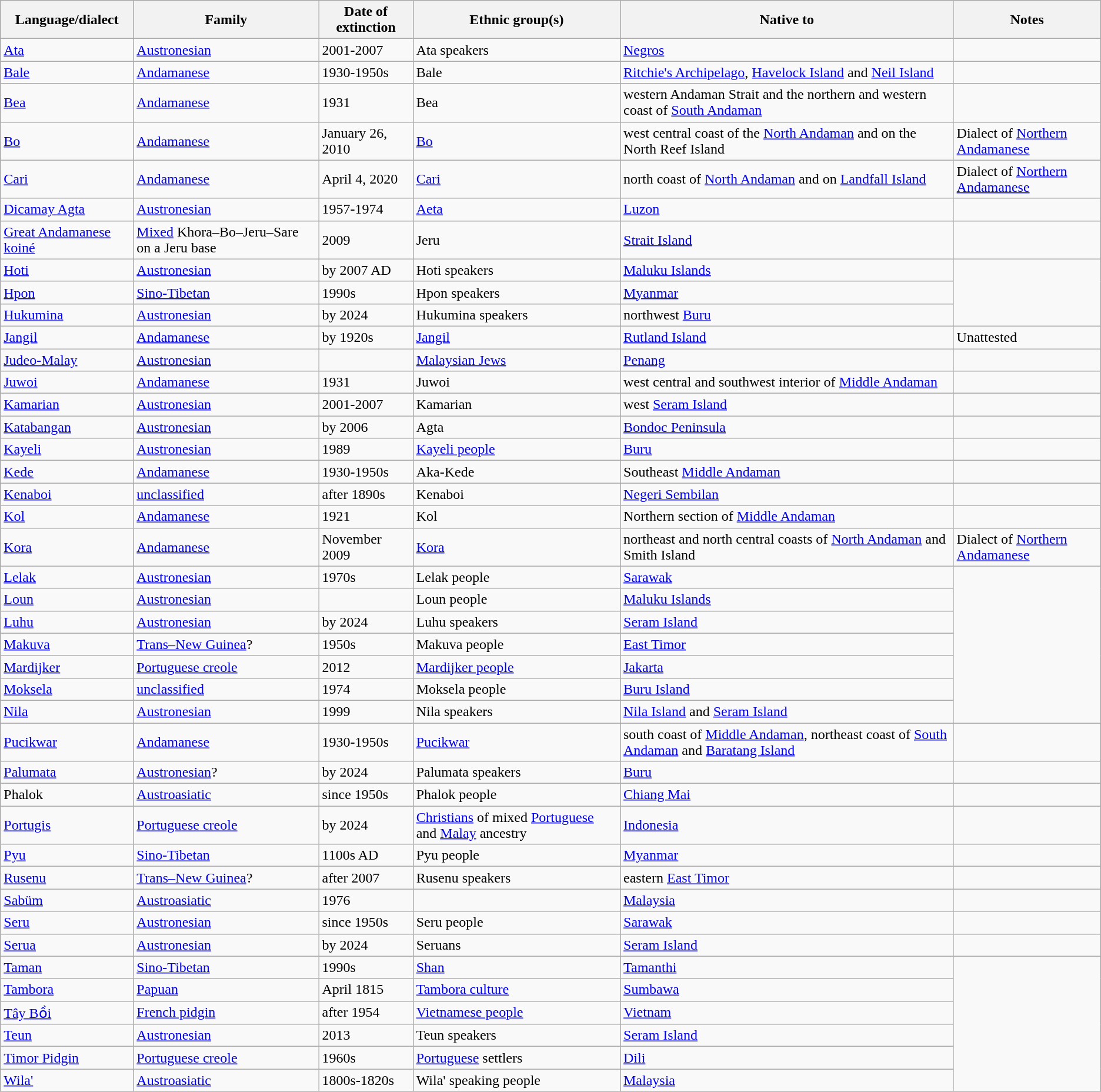<table class="wikitable sortable">
<tr>
<th>Language/dialect</th>
<th>Family</th>
<th data-sort-type=number>Date of extinction</th>
<th>Ethnic group(s)</th>
<th>Native to</th>
<th>Notes</th>
</tr>
<tr>
<td><a href='#'>Ata</a></td>
<td><a href='#'>Austronesian</a></td>
<td data-sort-value="2001.00001">2001-2007</td>
<td>Ata speakers</td>
<td><a href='#'>Negros</a></td>
</tr>
<tr>
<td><a href='#'>Bale</a></td>
<td><a href='#'>Andamanese</a></td>
<td data-sort-value="1940.00001">1930-1950s</td>
<td>Bale</td>
<td><a href='#'>Ritchie's Archipelago</a>, <a href='#'>Havelock Island</a> and <a href='#'>Neil Island</a></td>
<td></td>
</tr>
<tr>
<td><a href='#'>Bea</a></td>
<td><a href='#'>Andamanese</a></td>
<td data-sort-value="1931.00001">1931</td>
<td>Bea</td>
<td>western Andaman Strait and the northern and western coast of <a href='#'>South Andaman</a></td>
<td></td>
</tr>
<tr>
<td><a href='#'>Bo</a></td>
<td><a href='#'>Andamanese</a></td>
<td data-sort-value="2010.20001">January 26, 2010</td>
<td><a href='#'>Bo</a></td>
<td>west central coast of the <a href='#'>North Andaman</a> and on the North Reef Island</td>
<td>Dialect of <a href='#'>Northern Andamanese</a></td>
</tr>
<tr>
<td><a href='#'>Cari</a></td>
<td><a href='#'>Andamanese</a></td>
<td data-sort-value="2020.00001">April 4, 2020</td>
<td><a href='#'>Cari</a></td>
<td>north coast of <a href='#'>North Andaman</a> and on <a href='#'>Landfall Island</a></td>
<td>Dialect of <a href='#'>Northern Andamanese</a></td>
</tr>
<tr>
<td><a href='#'>Dicamay Agta</a></td>
<td><a href='#'>Austronesian</a></td>
<td data-sort-value="1957.00001">1957-1974 </td>
<td><a href='#'>Aeta</a></td>
<td><a href='#'>Luzon</a></td>
</tr>
<tr>
<td><a href='#'>Great Andamanese koiné</a></td>
<td><a href='#'>Mixed</a> Khora–Bo–Jeru–Sare on a Jeru base</td>
<td data-sort-value="2009.00001">2009</td>
<td>Jeru</td>
<td><a href='#'>Strait Island</a></td>
<td></td>
</tr>
<tr>
<td><a href='#'>Hoti</a></td>
<td><a href='#'>Austronesian</a></td>
<td data-sort-value="2007.00001">by 2007 AD</td>
<td>Hoti speakers</td>
<td><a href='#'>Maluku Islands</a></td>
</tr>
<tr>
<td><a href='#'>Hpon</a></td>
<td><a href='#'>Sino-Tibetan</a></td>
<td data-sort-value="1990.00001">1990s</td>
<td>Hpon speakers</td>
<td><a href='#'>Myanmar</a></td>
</tr>
<tr>
<td><a href='#'>Hukumina</a></td>
<td><a href='#'>Austronesian</a></td>
<td data-sort-value="2024.00001">by 2024</td>
<td>Hukumina speakers</td>
<td>northwest <a href='#'>Buru</a></td>
</tr>
<tr>
<td><a href='#'>Jangil</a></td>
<td><a href='#'>Andamanese</a></td>
<td data-sort-value="1920.00001">by 1920s</td>
<td><a href='#'>Jangil</a></td>
<td><a href='#'>Rutland Island</a></td>
<td>Unattested</td>
</tr>
<tr>
<td><a href='#'>Judeo-Malay</a></td>
<td><a href='#'>Austronesian</a></td>
<td data-sort-value="_"></td>
<td><a href='#'>Malaysian Jews</a></td>
<td><a href='#'>Penang</a></td>
<td></td>
</tr>
<tr>
<td><a href='#'>Juwoi</a></td>
<td><a href='#'>Andamanese</a></td>
<td data-sort-value="1931.00001">1931</td>
<td>Juwoi</td>
<td>west central and southwest interior of <a href='#'>Middle Andaman</a></td>
<td></td>
</tr>
<tr>
<td><a href='#'>Kamarian</a></td>
<td><a href='#'>Austronesian</a></td>
<td data-sort-value="2001.00001">2001-2007</td>
<td>Kamarian</td>
<td>west <a href='#'>Seram Island</a></td>
<td></td>
</tr>
<tr>
<td><a href='#'>Katabangan</a></td>
<td><a href='#'>Austronesian</a></td>
<td data-sort-value="2006.00001">by 2006</td>
<td>Agta</td>
<td><a href='#'>Bondoc Peninsula</a></td>
<td></td>
</tr>
<tr>
<td><a href='#'>Kayeli</a></td>
<td><a href='#'>Austronesian</a></td>
<td data-sort-value="1989.00001">1989</td>
<td><a href='#'>Kayeli people</a></td>
<td><a href='#'>Buru</a></td>
<td></td>
</tr>
<tr>
<td><a href='#'>Kede</a></td>
<td><a href='#'>Andamanese</a></td>
<td data-sort-value="1940.00001">1930-1950s</td>
<td>Aka-Kede</td>
<td>Southeast <a href='#'>Middle Andaman</a></td>
<td></td>
</tr>
<tr>
<td><a href='#'>Kenaboi</a></td>
<td><a href='#'>unclassified</a></td>
<td data-sort-value="1890.00001">after 1890s</td>
<td>Kenaboi</td>
<td><a href='#'>Negeri Sembilan</a></td>
<td></td>
</tr>
<tr>
<td><a href='#'>Kol</a></td>
<td><a href='#'>Andamanese</a></td>
<td data-sort-value="1921.00001">1921</td>
<td>Kol</td>
<td>Northern section of <a href='#'>Middle Andaman</a></td>
<td></td>
</tr>
<tr>
<td><a href='#'>Kora</a></td>
<td><a href='#'>Andamanese</a></td>
<td data-sort-value="2004.00001">November 2009</td>
<td><a href='#'>Kora</a></td>
<td>northeast and north central coasts of <a href='#'>North Andaman</a> and Smith Island</td>
<td>Dialect of <a href='#'>Northern Andamanese</a></td>
</tr>
<tr>
<td><a href='#'>Lelak</a></td>
<td><a href='#'>Austronesian</a></td>
<td data-sort-value="1970.00001">1970s</td>
<td>Lelak people</td>
<td><a href='#'>Sarawak</a></td>
</tr>
<tr>
<td><a href='#'>Loun</a></td>
<td><a href='#'>Austronesian</a></td>
<td data-sort-value="_"></td>
<td>Loun people</td>
<td><a href='#'>Maluku Islands</a></td>
</tr>
<tr>
<td><a href='#'>Luhu</a></td>
<td><a href='#'>Austronesian</a></td>
<td data-sort-value="2024.00001">by 2024</td>
<td>Luhu speakers</td>
<td><a href='#'>Seram Island</a></td>
</tr>
<tr>
<td><a href='#'>Makuva</a></td>
<td><a href='#'>Trans–New Guinea</a>?</td>
<td data-sort-value="1950.00001">1950s</td>
<td>Makuva people</td>
<td><a href='#'>East Timor</a></td>
</tr>
<tr>
<td><a href='#'>Mardijker</a></td>
<td><a href='#'>Portuguese creole</a></td>
<td data-sort-value="2012.00001">2012</td>
<td><a href='#'>Mardijker people</a></td>
<td><a href='#'>Jakarta</a></td>
</tr>
<tr>
<td><a href='#'>Moksela</a></td>
<td><a href='#'>unclassified</a></td>
<td data-sort-value="1974.00001">1974</td>
<td>Moksela people</td>
<td><a href='#'>Buru Island</a></td>
</tr>
<tr>
<td><a href='#'>Nila</a></td>
<td><a href='#'>Austronesian</a></td>
<td data-sort-value="1999.00001">1999</td>
<td>Nila speakers</td>
<td><a href='#'>Nila Island</a> and <a href='#'>Seram Island</a></td>
</tr>
<tr>
<td><a href='#'>Pucikwar</a></td>
<td><a href='#'>Andamanese</a></td>
<td data-sort-value="1940.00001">1930-1950s</td>
<td><a href='#'>Pucikwar</a></td>
<td>south coast of <a href='#'>Middle Andaman</a>, northeast coast of <a href='#'>South Andaman</a> and <a href='#'>Baratang Island</a></td>
<td></td>
</tr>
<tr>
<td><a href='#'>Palumata</a></td>
<td><a href='#'>Austronesian</a>?</td>
<td data-sort-value="2024.00001">by 2024</td>
<td>Palumata speakers</td>
<td><a href='#'>Buru</a></td>
<td></td>
</tr>
<tr>
<td>Phalok</td>
<td><a href='#'>Austroasiatic</a></td>
<td data-sort-value="1950.00001">since 1950s</td>
<td>Phalok people</td>
<td><a href='#'>Chiang Mai</a></td>
<td></td>
</tr>
<tr>
<td><a href='#'>Portugis</a></td>
<td><a href='#'>Portuguese creole</a></td>
<td data-sort-value="2024.00001">by 2024</td>
<td><a href='#'>Christians</a> of mixed <a href='#'>Portuguese</a> and <a href='#'>Malay</a> ancestry</td>
<td><a href='#'>Indonesia</a></td>
<td></td>
</tr>
<tr>
<td><a href='#'>Pyu</a></td>
<td><a href='#'>Sino-Tibetan</a></td>
<td data-sort-value="1100.00001">1100s AD</td>
<td>Pyu people</td>
<td><a href='#'>Myanmar</a></td>
<td></td>
</tr>
<tr>
<td><a href='#'>Rusenu</a></td>
<td><a href='#'>Trans–New Guinea</a>?</td>
<td data-sort-value="2007.00001">after 2007</td>
<td>Rusenu speakers</td>
<td>eastern <a href='#'>East Timor</a></td>
<td></td>
</tr>
<tr>
<td><a href='#'>Sabüm</a></td>
<td><a href='#'>Austroasiatic</a></td>
<td data-sort-value="1976.00001">1976</td>
<td></td>
<td><a href='#'>Malaysia</a></td>
<td></td>
</tr>
<tr>
<td><a href='#'>Seru</a></td>
<td><a href='#'>Austronesian</a></td>
<td data-sort-value="1950">since 1950s</td>
<td>Seru people</td>
<td><a href='#'>Sarawak</a></td>
<td></td>
</tr>
<tr>
<td><a href='#'>Serua</a></td>
<td><a href='#'>Austronesian</a></td>
<td data-sort-value="2024.00001">by 2024</td>
<td>Seruans</td>
<td><a href='#'>Seram Island</a></td>
<td></td>
</tr>
<tr>
<td><a href='#'>Taman</a></td>
<td><a href='#'>Sino-Tibetan</a></td>
<td data-sort-value="1990.00001">1990s</td>
<td><a href='#'>Shan</a></td>
<td><a href='#'>Tamanthi</a></td>
</tr>
<tr>
<td><a href='#'>Tambora</a></td>
<td><a href='#'>Papuan</a></td>
<td data-sort-value="1815.00001">April 1815</td>
<td><a href='#'>Tambora culture</a></td>
<td><a href='#'>Sumbawa</a></td>
</tr>
<tr>
<td><a href='#'>Tây Bồi</a></td>
<td><a href='#'>French pidgin</a></td>
<td data-sort-value="1954.00001">after 1954</td>
<td><a href='#'>Vietnamese people</a></td>
<td><a href='#'>Vietnam</a></td>
</tr>
<tr>
<td><a href='#'>Teun</a></td>
<td><a href='#'>Austronesian</a></td>
<td data-sort-value="2013.00001">2013</td>
<td>Teun speakers</td>
<td><a href='#'>Seram Island</a></td>
</tr>
<tr>
<td><a href='#'>Timor Pidgin</a></td>
<td><a href='#'>Portuguese creole</a></td>
<td data-sort-value="1960.00001">1960s</td>
<td><a href='#'>Portuguese</a> settlers</td>
<td><a href='#'>Dili</a></td>
</tr>
<tr>
<td><a href='#'>Wila'</a></td>
<td><a href='#'>Austroasiatic</a></td>
<td data-sort-value="1800.00001">1800s-1820s</td>
<td>Wila' speaking people</td>
<td><a href='#'>Malaysia</a></td>
</tr>
</table>
